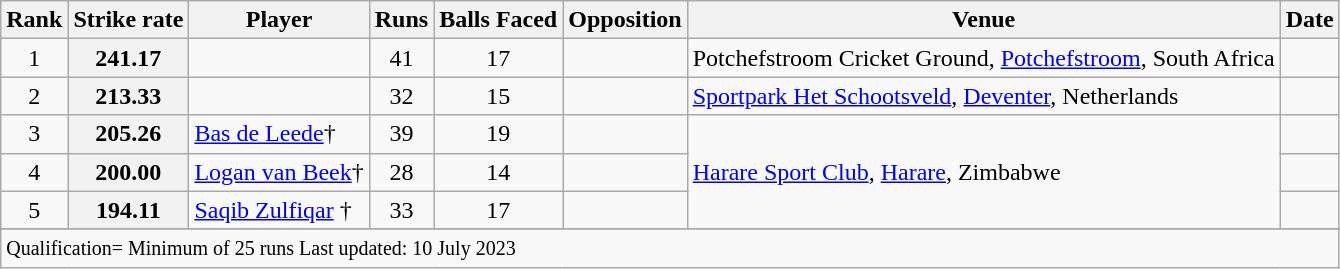<table class="wikitable plainrowheaders sortable">
<tr>
<th scope=col>Rank</th>
<th scope=col>Strike rate</th>
<th scope=col>Player</th>
<th scope=col>Runs</th>
<th scope=col>Balls Faced</th>
<th scope=col>Opposition</th>
<th scope=col>Venue</th>
<th scope=col>Date</th>
</tr>
<tr>
<td align=center>1</td>
<th scope=row style="text-align:center;">241.17</th>
<td></td>
<td align=center>41</td>
<td align=center>17</td>
<td></td>
<td>Potchefstroom Cricket Ground, <a href='#'>Potchefstroom</a>, South Africa</td>
<td></td>
</tr>
<tr>
<td align=center>2</td>
<th scope=row style="text-align:center;">213.33</th>
<td></td>
<td align=center>32</td>
<td align=center>15</td>
<td></td>
<td><a href='#'>Sportpark Het Schootsveld</a>, <a href='#'>Deventer</a>, Netherlands</td>
<td></td>
</tr>
<tr>
<td align=center>3</td>
<th scope=row style="text-align:center;">205.26</th>
<td><a href='#'>Bas de Leede</a>†</td>
<td align=center>39</td>
<td align=center>19</td>
<td></td>
<td rowspan=3><a href='#'>Harare Sport Club</a>, <a href='#'>Harare</a>, Zimbabwe</td>
<td> </td>
</tr>
<tr>
<td align=center>4</td>
<th scope=row style="text-align:center;">200.00</th>
<td><a href='#'>Logan van Beek</a>†</td>
<td align=center>28</td>
<td align=center>14</td>
<td></td>
<td> </td>
</tr>
<tr>
<td align=center>5</td>
<th scope=row style="text-align:center;">194.11</th>
<td><a href='#'>Saqib Zulfiqar</a> †</td>
<td align=center>33</td>
<td align=center>17</td>
<td></td>
<td> </td>
</tr>
<tr>
</tr>
<tr class=sortbottom>
<td colspan=8><small>Qualification= Minimum of 25 runs Last updated: 10 July 2023</small></td>
</tr>
</table>
